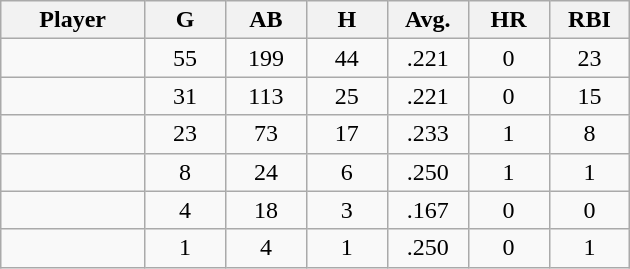<table class="wikitable sortable">
<tr>
<th bgcolor="#DDDDFF" width="16%">Player</th>
<th bgcolor="#DDDDFF" width="9%">G</th>
<th bgcolor="#DDDDFF" width="9%">AB</th>
<th bgcolor="#DDDDFF" width="9%">H</th>
<th bgcolor="#DDDDFF" width="9%">Avg.</th>
<th bgcolor="#DDDDFF" width="9%">HR</th>
<th bgcolor="#DDDDFF" width="9%">RBI</th>
</tr>
<tr align="center">
<td></td>
<td>55</td>
<td>199</td>
<td>44</td>
<td>.221</td>
<td>0</td>
<td>23</td>
</tr>
<tr align="center">
<td></td>
<td>31</td>
<td>113</td>
<td>25</td>
<td>.221</td>
<td>0</td>
<td>15</td>
</tr>
<tr align="center">
<td></td>
<td>23</td>
<td>73</td>
<td>17</td>
<td>.233</td>
<td>1</td>
<td>8</td>
</tr>
<tr align="center">
<td></td>
<td>8</td>
<td>24</td>
<td>6</td>
<td>.250</td>
<td>1</td>
<td>1</td>
</tr>
<tr align="center">
<td></td>
<td>4</td>
<td>18</td>
<td>3</td>
<td>.167</td>
<td>0</td>
<td>0</td>
</tr>
<tr align="center">
<td></td>
<td>1</td>
<td>4</td>
<td>1</td>
<td>.250</td>
<td>0</td>
<td>1</td>
</tr>
</table>
